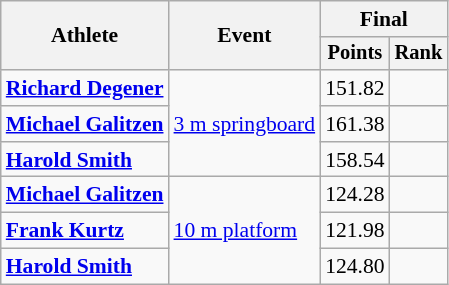<table class="wikitable" style="font-size:90%;">
<tr>
<th rowspan=2>Athlete</th>
<th rowspan=2>Event</th>
<th colspan=2>Final</th>
</tr>
<tr style="font-size:95%">
<th>Points</th>
<th>Rank</th>
</tr>
<tr align=center>
<td align=left><strong><a href='#'>Richard Degener</a></strong></td>
<td align=left rowspan=3><a href='#'>3 m springboard</a></td>
<td>151.82</td>
<td></td>
</tr>
<tr align=center>
<td align=left><strong><a href='#'>Michael Galitzen</a></strong></td>
<td>161.38</td>
<td></td>
</tr>
<tr align=center>
<td align=left><strong><a href='#'>Harold Smith</a></strong></td>
<td>158.54</td>
<td></td>
</tr>
<tr align=center>
<td align=left><strong><a href='#'>Michael Galitzen</a></strong></td>
<td align=left rowspan=3><a href='#'>10 m platform</a></td>
<td>124.28</td>
<td></td>
</tr>
<tr align=center>
<td align=left><strong><a href='#'>Frank Kurtz</a></strong></td>
<td>121.98</td>
<td></td>
</tr>
<tr align=center>
<td align=left><strong><a href='#'>Harold Smith</a></strong></td>
<td>124.80</td>
<td></td>
</tr>
</table>
